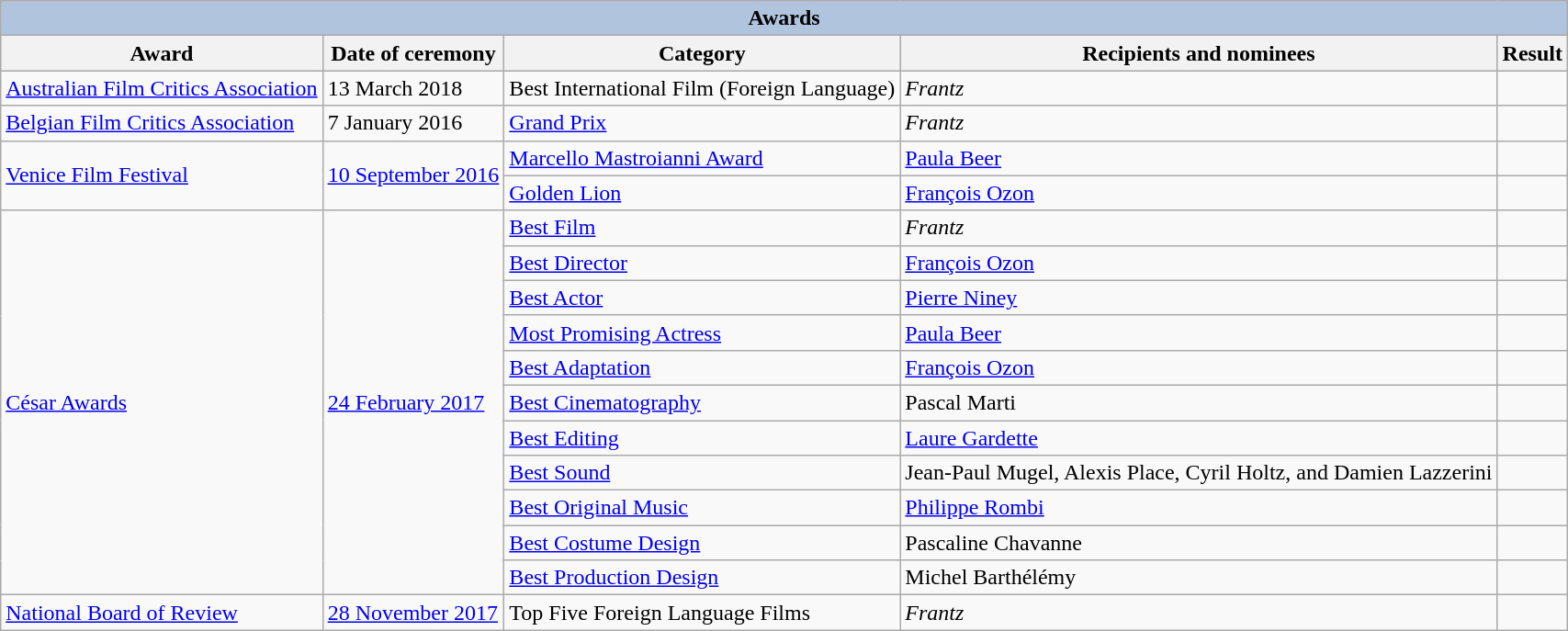<table class="wikitable sortable">
<tr style="background:#ccc; text-align:center;">
<th colspan="5" style="background: LightSteelBlue;">Awards</th>
</tr>
<tr style="background:#ccc; text-align:center;">
<th>Award</th>
<th>Date of ceremony</th>
<th>Category</th>
<th>Recipients and nominees</th>
<th>Result</th>
</tr>
<tr>
<td><a href='#'>Australian Film Critics Association</a></td>
<td rowspan="1">13 March 2018</td>
<td>Best International Film (Foreign Language)</td>
<td><em>Frantz</em></td>
<td></td>
</tr>
<tr>
<td><a href='#'>Belgian Film Critics Association</a></td>
<td>7 January 2016</td>
<td><a href='#'>Grand Prix</a></td>
<td><em>Frantz</em></td>
<td></td>
</tr>
<tr>
<td rowspan=2><a href='#'>Venice Film Festival</a></td>
<td rowspan=2><a href='#'>10 September 2016</a></td>
<td><a href='#'>Marcello Mastroianni Award</a></td>
<td><a href='#'>Paula Beer</a></td>
<td></td>
</tr>
<tr>
<td><a href='#'>Golden Lion</a></td>
<td><a href='#'>François Ozon</a></td>
<td></td>
</tr>
<tr>
<td rowspan=11><a href='#'>César Awards</a></td>
<td rowspan=11><a href='#'>24 February 2017</a></td>
<td><a href='#'>Best Film</a></td>
<td><em>Frantz</em></td>
<td></td>
</tr>
<tr>
<td><a href='#'>Best Director</a></td>
<td><a href='#'>François Ozon</a></td>
<td></td>
</tr>
<tr>
<td><a href='#'>Best Actor</a></td>
<td><a href='#'>Pierre Niney</a></td>
<td></td>
</tr>
<tr>
<td><a href='#'>Most Promising Actress</a></td>
<td><a href='#'>Paula Beer</a></td>
<td></td>
</tr>
<tr>
<td><a href='#'>Best Adaptation</a></td>
<td><a href='#'>François Ozon</a></td>
<td></td>
</tr>
<tr>
<td><a href='#'>Best Cinematography</a></td>
<td>Pascal Marti</td>
<td></td>
</tr>
<tr>
<td><a href='#'>Best Editing</a></td>
<td><a href='#'>Laure Gardette</a></td>
<td></td>
</tr>
<tr>
<td><a href='#'>Best Sound</a></td>
<td>Jean-Paul Mugel, Alexis Place, Cyril Holtz, and Damien Lazzerini</td>
<td></td>
</tr>
<tr>
<td><a href='#'>Best Original Music</a></td>
<td><a href='#'>Philippe Rombi</a></td>
<td></td>
</tr>
<tr>
<td><a href='#'>Best Costume Design</a></td>
<td>Pascaline Chavanne</td>
<td></td>
</tr>
<tr>
<td><a href='#'>Best Production Design</a></td>
<td>Michel Barthélémy</td>
<td></td>
</tr>
<tr>
<td><a href='#'>National Board of Review</a></td>
<td><a href='#'>28 November 2017</a></td>
<td>Top Five Foreign Language Films</td>
<td><em>Frantz</em></td>
<td></td>
</tr>
</table>
